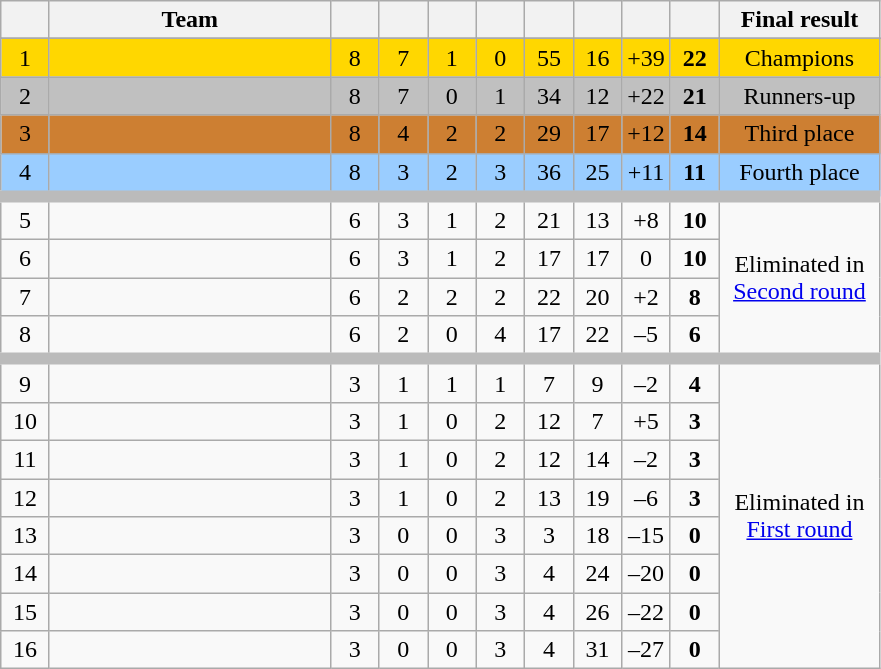<table class=wikitable style="text-align:center">
<tr>
<th width="25"></th>
<th width="180">Team</th>
<th width="25"></th>
<th width="25"></th>
<th width="25"></th>
<th width="25"></th>
<th width="25"></th>
<th width="25"></th>
<th width="25"></th>
<th width="25"></th>
<th width="100">Final result</th>
</tr>
<tr>
</tr>
<tr style="background: #FFD700;">
<td>1</td>
<td align=left></td>
<td>8</td>
<td>7</td>
<td>1</td>
<td>0</td>
<td>55</td>
<td>16</td>
<td>+39</td>
<td><strong>22</strong></td>
<td>Champions</td>
</tr>
<tr style="background: #C0C0C0;">
<td>2</td>
<td align=left></td>
<td>8</td>
<td>7</td>
<td>0</td>
<td>1</td>
<td>34</td>
<td>12</td>
<td>+22</td>
<td><strong>21</strong></td>
<td>Runners-up</td>
</tr>
<tr style="background: #CD7F32;">
<td>3</td>
<td align=left></td>
<td>8</td>
<td>4</td>
<td>2</td>
<td>2</td>
<td>29</td>
<td>17</td>
<td>+12</td>
<td><strong>14</strong></td>
<td>Third place</td>
</tr>
<tr bgcolor=#9acdff>
<td>4</td>
<td align=left></td>
<td>8</td>
<td>3</td>
<td>2</td>
<td>3</td>
<td>36</td>
<td>25</td>
<td>+11</td>
<td><strong>11</strong></td>
<td>Fourth place</td>
</tr>
<tr style="border-top:8px solid #BBBBBB;">
<td>5</td>
<td align=left></td>
<td>6</td>
<td>3</td>
<td>1</td>
<td>2</td>
<td>21</td>
<td>13</td>
<td>+8</td>
<td><strong>10</strong></td>
<td rowspan=4>Eliminated in <a href='#'>Second round</a></td>
</tr>
<tr>
<td>6</td>
<td align=left></td>
<td>6</td>
<td>3</td>
<td>1</td>
<td>2</td>
<td>17</td>
<td>17</td>
<td>0</td>
<td><strong>10</strong></td>
</tr>
<tr>
<td>7</td>
<td align=left></td>
<td>6</td>
<td>2</td>
<td>2</td>
<td>2</td>
<td>22</td>
<td>20</td>
<td>+2</td>
<td><strong>8</strong></td>
</tr>
<tr>
<td>8</td>
<td align=left></td>
<td>6</td>
<td>2</td>
<td>0</td>
<td>4</td>
<td>17</td>
<td>22</td>
<td>–5</td>
<td><strong>6</strong></td>
</tr>
<tr style="border-top:8px solid #BBBBBB;">
<td>9</td>
<td align=left></td>
<td>3</td>
<td>1</td>
<td>1</td>
<td>1</td>
<td>7</td>
<td>9</td>
<td>–2</td>
<td><strong>4</strong></td>
<td rowspan=8>Eliminated in <a href='#'>First round</a></td>
</tr>
<tr>
<td>10</td>
<td align=left></td>
<td>3</td>
<td>1</td>
<td>0</td>
<td>2</td>
<td>12</td>
<td>7</td>
<td>+5</td>
<td><strong>3</strong></td>
</tr>
<tr>
<td>11</td>
<td align=left></td>
<td>3</td>
<td>1</td>
<td>0</td>
<td>2</td>
<td>12</td>
<td>14</td>
<td>–2</td>
<td><strong>3</strong></td>
</tr>
<tr>
<td>12</td>
<td align=left></td>
<td>3</td>
<td>1</td>
<td>0</td>
<td>2</td>
<td>13</td>
<td>19</td>
<td>–6</td>
<td><strong>3</strong></td>
</tr>
<tr>
<td>13</td>
<td align=left></td>
<td>3</td>
<td>0</td>
<td>0</td>
<td>3</td>
<td>3</td>
<td>18</td>
<td>–15</td>
<td><strong>0</strong></td>
</tr>
<tr>
<td>14</td>
<td align=left></td>
<td>3</td>
<td>0</td>
<td>0</td>
<td>3</td>
<td>4</td>
<td>24</td>
<td>–20</td>
<td><strong>0</strong></td>
</tr>
<tr>
<td>15</td>
<td align=left></td>
<td>3</td>
<td>0</td>
<td>0</td>
<td>3</td>
<td>4</td>
<td>26</td>
<td>–22</td>
<td><strong>0</strong></td>
</tr>
<tr>
<td>16</td>
<td align=left></td>
<td>3</td>
<td>0</td>
<td>0</td>
<td>3</td>
<td>4</td>
<td>31</td>
<td>–27</td>
<td><strong>0</strong></td>
</tr>
</table>
